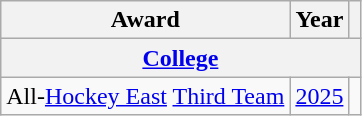<table class="wikitable">
<tr>
<th>Award</th>
<th>Year</th>
<th></th>
</tr>
<tr>
<th colspan="3"><a href='#'>College</a></th>
</tr>
<tr>
<td>All-<a href='#'>Hockey East</a> <a href='#'>Third Team</a></td>
<td><a href='#'>2025</a></td>
<td></td>
</tr>
</table>
